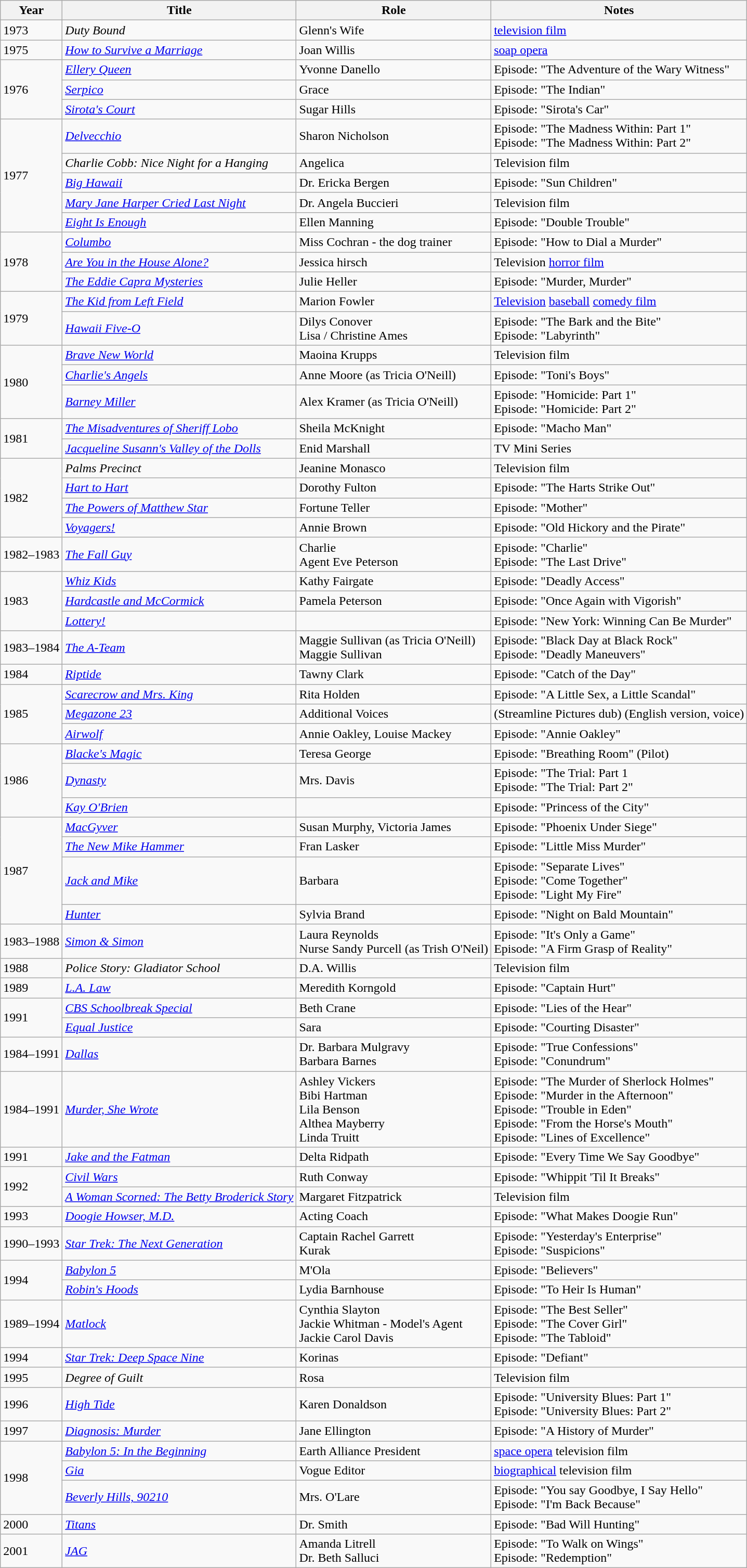<table class="wikitable sortable">
<tr>
<th>Year</th>
<th>Title</th>
<th>Role</th>
<th class="unsortable">Notes</th>
</tr>
<tr>
<td>1973</td>
<td><em>Duty Bound</em></td>
<td>Glenn's Wife</td>
<td><a href='#'>television film</a></td>
</tr>
<tr>
<td>1975</td>
<td><em><a href='#'>How to Survive a Marriage</a></em></td>
<td>Joan Willis</td>
<td><a href='#'>soap opera</a></td>
</tr>
<tr>
<td rowspan="3">1976</td>
<td><em><a href='#'>Ellery Queen</a></em></td>
<td>Yvonne Danello</td>
<td>Episode: "The Adventure of the Wary Witness"</td>
</tr>
<tr>
<td><em><a href='#'>Serpico</a></em></td>
<td>Grace</td>
<td>Episode: "The Indian"</td>
</tr>
<tr>
<td><em><a href='#'>Sirota's Court</a></em></td>
<td>Sugar Hills</td>
<td>Episode: "Sirota's Car"</td>
</tr>
<tr>
<td rowspan="5">1977</td>
<td><em><a href='#'>Delvecchio</a></em></td>
<td>Sharon Nicholson</td>
<td>Episode: "The Madness Within: Part 1"<br>Episode: "The Madness Within: Part 2"</td>
</tr>
<tr>
<td><em>Charlie Cobb: Nice Night for a Hanging</em></td>
<td>Angelica</td>
<td>Television film</td>
</tr>
<tr>
<td><em><a href='#'>Big Hawaii</a></em></td>
<td>Dr. Ericka Bergen</td>
<td>Episode: "Sun Children"</td>
</tr>
<tr>
<td><em><a href='#'>Mary Jane Harper Cried Last Night</a></em></td>
<td>Dr. Angela Buccieri</td>
<td>Television film</td>
</tr>
<tr>
<td><em><a href='#'>Eight Is Enough</a></em></td>
<td>Ellen Manning</td>
<td>Episode: "Double Trouble"</td>
</tr>
<tr>
<td rowspan="3">1978</td>
<td><em><a href='#'>Columbo</a></em></td>
<td>Miss Cochran - the dog trainer</td>
<td>Episode: "How to Dial a Murder"</td>
</tr>
<tr>
<td><em><a href='#'>Are You in the House Alone?</a></em></td>
<td>Jessica hirsch</td>
<td>Television <a href='#'>horror film</a></td>
</tr>
<tr>
<td><em><a href='#'>The Eddie Capra Mysteries</a></em></td>
<td>Julie Heller</td>
<td>Episode: "Murder, Murder"</td>
</tr>
<tr>
<td rowspan="2">1979</td>
<td><em><a href='#'>The Kid from Left Field</a></em></td>
<td>Marion Fowler</td>
<td><a href='#'>Television</a> <a href='#'>baseball</a> <a href='#'>comedy film</a></td>
</tr>
<tr>
<td><em><a href='#'>Hawaii Five-O</a></em></td>
<td>Dilys Conover <br> Lisa / Christine Ames</td>
<td>Episode: "The Bark and the Bite" <br> Episode: "Labyrinth"</td>
</tr>
<tr>
<td rowspan="3">1980</td>
<td><em><a href='#'>Brave New World</a></em></td>
<td>Maoina Krupps</td>
<td>Television film</td>
</tr>
<tr>
<td><em><a href='#'>Charlie's Angels</a></em></td>
<td>Anne Moore (as Tricia O'Neill)</td>
<td>Episode: "Toni's Boys"</td>
</tr>
<tr>
<td><em><a href='#'>Barney Miller</a></em></td>
<td>Alex Kramer (as Tricia O'Neill)</td>
<td>Episode: "Homicide: Part 1" <br> Episode: "Homicide: Part 2"</td>
</tr>
<tr>
<td rowspan="2">1981</td>
<td><em><a href='#'>The Misadventures of Sheriff Lobo</a></em></td>
<td>Sheila McKnight</td>
<td>Episode: "Macho Man"</td>
</tr>
<tr>
<td><em><a href='#'>Jacqueline Susann's Valley of the Dolls</a></em></td>
<td>Enid Marshall</td>
<td>TV Mini Series</td>
</tr>
<tr>
<td rowspan="4">1982</td>
<td><em>Palms Precinct</em></td>
<td>Jeanine Monasco</td>
<td>Television film</td>
</tr>
<tr>
<td><em><a href='#'>Hart to Hart</a></em></td>
<td>Dorothy Fulton</td>
<td>Episode: "The Harts Strike Out"</td>
</tr>
<tr>
<td><em><a href='#'>The Powers of Matthew Star</a></em></td>
<td>Fortune Teller</td>
<td>Episode: "Mother"</td>
</tr>
<tr>
<td><em><a href='#'>Voyagers!</a></em></td>
<td>Annie Brown</td>
<td>Episode: "Old Hickory and the Pirate"</td>
</tr>
<tr>
<td>1982–1983</td>
<td><em><a href='#'>The Fall Guy</a></em></td>
<td>Charlie <br> Agent Eve Peterson</td>
<td>Episode: "Charlie" <br> Episode: "The Last Drive"</td>
</tr>
<tr>
<td rowspan="3">1983</td>
<td><em><a href='#'>Whiz Kids</a></em></td>
<td>Kathy Fairgate</td>
<td>Episode: "Deadly Access"</td>
</tr>
<tr>
<td><em><a href='#'>Hardcastle and McCormick</a></em></td>
<td>Pamela Peterson</td>
<td>Episode: "Once Again with Vigorish"</td>
</tr>
<tr>
<td><em><a href='#'>Lottery!</a></em></td>
<td></td>
<td>Episode: "New York: Winning Can Be Murder"</td>
</tr>
<tr>
<td>1983–1984</td>
<td><em><a href='#'>The A-Team</a></em></td>
<td>Maggie Sullivan (as Tricia O'Neill) <br> Maggie Sullivan</td>
<td>Episode: "Black Day at Black Rock" <br> Episode: "Deadly Maneuvers"</td>
</tr>
<tr>
<td>1984</td>
<td><em><a href='#'>Riptide</a></em></td>
<td>Tawny Clark</td>
<td>Episode: "Catch of the Day"</td>
</tr>
<tr>
<td rowspan="3">1985</td>
<td><em><a href='#'>Scarecrow and Mrs. King</a></em></td>
<td>Rita Holden</td>
<td>Episode: "A Little Sex, a Little Scandal"</td>
</tr>
<tr>
<td><em><a href='#'>Megazone 23</a></em></td>
<td>Additional Voices</td>
<td>(Streamline Pictures dub) (English version, voice)</td>
</tr>
<tr>
<td><em><a href='#'>Airwolf</a></em></td>
<td>Annie Oakley, Louise Mackey</td>
<td>Episode: "Annie Oakley"</td>
</tr>
<tr>
<td rowspan="3">1986</td>
<td><em><a href='#'>Blacke's Magic</a></em></td>
<td>Teresa George</td>
<td>Episode: "Breathing Room" (Pilot)</td>
</tr>
<tr>
<td><em><a href='#'>Dynasty</a></em></td>
<td>Mrs. Davis</td>
<td>Episode: "The Trial: Part 1<br>Episode: "The Trial: Part 2"</td>
</tr>
<tr>
<td><em><a href='#'>Kay O'Brien</a></em></td>
<td></td>
<td>Episode: "Princess of the City"</td>
</tr>
<tr>
<td rowspan="4">1987</td>
<td><em><a href='#'>MacGyver</a></em></td>
<td>Susan Murphy, Victoria James</td>
<td>Episode: "Phoenix Under Siege"</td>
</tr>
<tr>
<td><em><a href='#'>The New Mike Hammer</a></em></td>
<td>Fran Lasker</td>
<td>Episode: "Little Miss Murder"</td>
</tr>
<tr>
<td><em><a href='#'>Jack and Mike</a></em></td>
<td>Barbara</td>
<td>Episode: "Separate Lives"<br>Episode: "Come Together"<br>Episode: "Light My Fire"</td>
</tr>
<tr>
<td><em><a href='#'>Hunter</a></em></td>
<td>Sylvia Brand</td>
<td>Episode: "Night on Bald Mountain"</td>
</tr>
<tr>
<td>1983–1988</td>
<td><em><a href='#'>Simon & Simon</a></em></td>
<td>Laura Reynolds<br>Nurse Sandy Purcell (as Trish O'Neil)</td>
<td>Episode: "It's Only a Game"<br>Episode: "A Firm Grasp of Reality"</td>
</tr>
<tr>
<td>1988</td>
<td><em>Police Story: Gladiator School</em></td>
<td>D.A. Willis</td>
<td>Television film</td>
</tr>
<tr>
<td>1989</td>
<td><em><a href='#'>L.A. Law</a></em></td>
<td>Meredith Korngold</td>
<td>Episode: "Captain Hurt"</td>
</tr>
<tr>
<td rowspan="2">1991</td>
<td><em><a href='#'>CBS Schoolbreak Special</a></em></td>
<td>Beth Crane</td>
<td>Episode: "Lies of the Hear"</td>
</tr>
<tr>
<td><em><a href='#'>Equal Justice</a></em></td>
<td>Sara</td>
<td>Episode: "Courting Disaster"</td>
</tr>
<tr>
<td>1984–1991</td>
<td><em><a href='#'>Dallas</a></em></td>
<td>Dr. Barbara Mulgravy<br>Barbara Barnes</td>
<td>Episode: "True Confessions"<br>Episode: "Conundrum"</td>
</tr>
<tr>
<td>1984–1991</td>
<td><em><a href='#'>Murder, She Wrote</a></em></td>
<td>Ashley Vickers<br>Bibi Hartman<br>Lila Benson<br>Althea Mayberry<br>Linda Truitt</td>
<td>Episode: "The Murder of Sherlock Holmes"<br>Episode: "Murder in the Afternoon"<br>Episode: "Trouble in Eden"<br>Episode: "From the Horse's Mouth"<br>Episode: "Lines of Excellence"</td>
</tr>
<tr>
<td>1991</td>
<td><em><a href='#'>Jake and the Fatman</a></em></td>
<td>Delta Ridpath</td>
<td>Episode: "Every Time We Say Goodbye"</td>
</tr>
<tr>
<td rowspan="2">1992</td>
<td><em><a href='#'>Civil Wars</a></em></td>
<td>Ruth Conway</td>
<td>Episode: "Whippit 'Til It Breaks"</td>
</tr>
<tr>
<td><em><a href='#'>A Woman Scorned: The Betty Broderick Story</a></em></td>
<td>Margaret Fitzpatrick</td>
<td>Television film</td>
</tr>
<tr>
<td>1993</td>
<td><em><a href='#'>Doogie Howser, M.D.</a></em></td>
<td>Acting Coach</td>
<td>Episode: "What Makes Doogie Run"</td>
</tr>
<tr>
<td>1990–1993</td>
<td><em><a href='#'>Star Trek: The Next Generation</a></em></td>
<td>Captain Rachel Garrett<br>Kurak</td>
<td>Episode: "Yesterday's Enterprise"<br>Episode: "Suspicions"</td>
</tr>
<tr>
<td rowspan="2">1994</td>
<td><em><a href='#'>Babylon 5</a></em></td>
<td>M'Ola</td>
<td>Episode: "Believers"</td>
</tr>
<tr>
<td><em><a href='#'>Robin's Hoods</a></em></td>
<td>Lydia Barnhouse</td>
<td>Episode: "To Heir Is Human"</td>
</tr>
<tr>
<td>1989–1994</td>
<td><em><a href='#'>Matlock</a></em></td>
<td>Cynthia Slayton<br>Jackie Whitman - Model's Agent<br>Jackie Carol Davis</td>
<td>Episode: "The Best Seller"<br>Episode: "The Cover Girl"<br>Episode: "The Tabloid"</td>
</tr>
<tr>
<td>1994</td>
<td><em><a href='#'>Star Trek: Deep Space Nine</a></em></td>
<td>Korinas</td>
<td>Episode: "Defiant"</td>
</tr>
<tr>
<td>1995</td>
<td><em>Degree of Guilt</em></td>
<td>Rosa</td>
<td>Television film</td>
</tr>
<tr>
<td>1996</td>
<td><em><a href='#'>High Tide</a></em></td>
<td>Karen Donaldson</td>
<td>Episode: "University Blues: Part 1"<br>Episode: "University Blues: Part 2"</td>
</tr>
<tr>
<td>1997</td>
<td><em><a href='#'>Diagnosis: Murder</a></em></td>
<td>Jane Ellington</td>
<td>Episode: "A History of Murder"</td>
</tr>
<tr>
<td rowspan="3">1998</td>
<td><em><a href='#'>Babylon 5: In the Beginning</a></em></td>
<td>Earth Alliance President</td>
<td><a href='#'>space opera</a> television film</td>
</tr>
<tr>
<td><em><a href='#'>Gia</a></em></td>
<td>Vogue Editor</td>
<td><a href='#'>biographical</a> television film</td>
</tr>
<tr>
<td><em><a href='#'>Beverly Hills, 90210</a></em></td>
<td>Mrs. O'Lare</td>
<td>Episode: "You say Goodbye, I Say Hello"<br>Episode: "I'm Back Because"</td>
</tr>
<tr>
<td>2000</td>
<td><em><a href='#'>Titans</a></em></td>
<td>Dr. Smith</td>
<td>Episode: "Bad Will Hunting"</td>
</tr>
<tr>
<td>2001</td>
<td><em><a href='#'>JAG</a></em></td>
<td>Amanda Litrell<br>Dr. Beth Salluci</td>
<td>Episode: "To Walk on Wings"<br>Episode: "Redemption"</td>
</tr>
</table>
